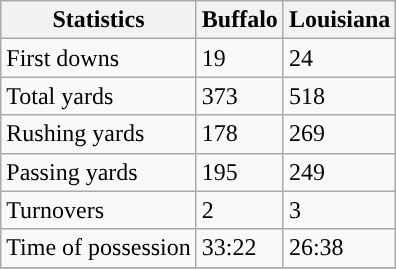<table class="wikitable">
<tr>
<th>Statistics</th>
<th>Buffalo</th>
<th>Louisiana</th>
</tr>
<tr>
<td>First downs</td>
<td>19</td>
<td>24</td>
</tr>
<tr>
<td>Total yards</td>
<td>373</td>
<td>518</td>
</tr>
<tr>
<td>Rushing yards</td>
<td>178</td>
<td>269</td>
</tr>
<tr>
<td>Passing yards</td>
<td>195</td>
<td>249</td>
</tr>
<tr>
<td>Turnovers</td>
<td>2</td>
<td>3</td>
</tr>
<tr>
<td>Time of possession</td>
<td>33:22</td>
<td>26:38</td>
</tr>
<tr>
</tr>
</table>
